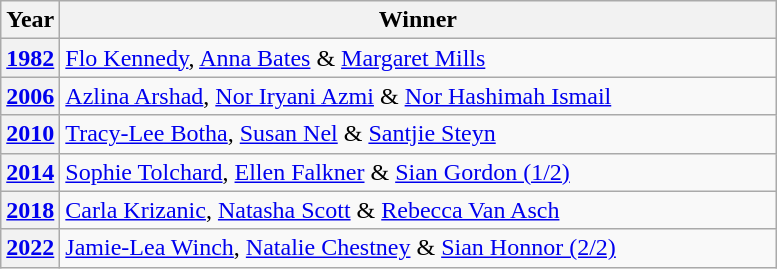<table class="wikitable">
<tr>
<th>Year</th>
<th Width=470>Winner</th>
</tr>
<tr>
<th><a href='#'>1982</a></th>
<td> <a href='#'>Flo Kennedy</a>, <a href='#'>Anna Bates</a> & <a href='#'>Margaret Mills</a></td>
</tr>
<tr>
<th><a href='#'>2006</a></th>
<td> <a href='#'>Azlina Arshad</a>, <a href='#'>Nor Iryani Azmi</a> & <a href='#'>Nor Hashimah Ismail</a></td>
</tr>
<tr>
<th><a href='#'>2010</a></th>
<td> <a href='#'>Tracy-Lee Botha</a>, <a href='#'>Susan Nel</a> & <a href='#'>Santjie Steyn</a></td>
</tr>
<tr>
<th><a href='#'>2014</a></th>
<td> <a href='#'>Sophie Tolchard</a>, <a href='#'>Ellen Falkner</a> & <a href='#'>Sian Gordon (1/2)</a></td>
</tr>
<tr>
<th><a href='#'>2018</a></th>
<td> <a href='#'>Carla Krizanic</a>, <a href='#'>Natasha Scott</a> & <a href='#'>Rebecca Van Asch</a></td>
</tr>
<tr>
<th><a href='#'>2022</a></th>
<td> <a href='#'>Jamie-Lea Winch</a>, <a href='#'>Natalie Chestney</a> & <a href='#'>Sian Honnor (2/2)</a></td>
</tr>
</table>
